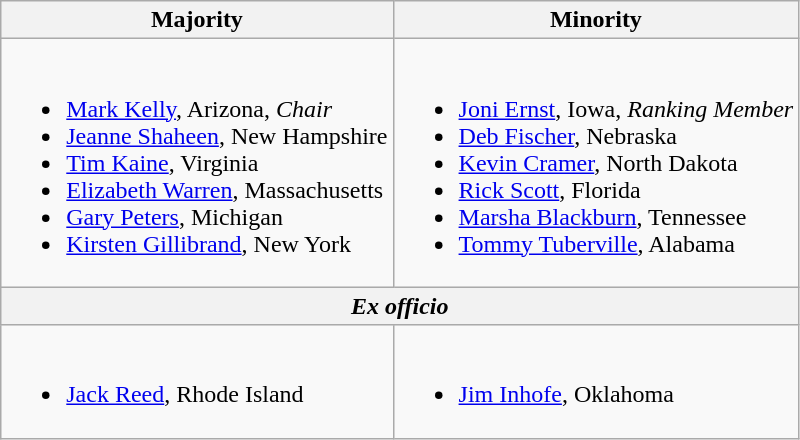<table class=wikitable>
<tr>
<th>Majority</th>
<th>Minority</th>
</tr>
<tr>
<td><br><ul><li><a href='#'>Mark Kelly</a>, Arizona, <em>Chair</em></li><li><a href='#'>Jeanne Shaheen</a>, New Hampshire</li><li><a href='#'>Tim Kaine</a>, Virginia</li><li><a href='#'>Elizabeth Warren</a>, Massachusetts</li><li><a href='#'>Gary Peters</a>, Michigan</li><li><a href='#'>Kirsten Gillibrand</a>, New York</li></ul></td>
<td><br><ul><li><a href='#'>Joni Ernst</a>, Iowa, <em>Ranking Member</em></li><li><a href='#'>Deb Fischer</a>, Nebraska</li><li><a href='#'>Kevin Cramer</a>, North Dakota</li><li><a href='#'>Rick Scott</a>, Florida</li><li><a href='#'>Marsha Blackburn</a>, Tennessee</li><li><a href='#'>Tommy Tuberville</a>, Alabama</li></ul></td>
</tr>
<tr>
<th colspan=2><em>Ex officio</em></th>
</tr>
<tr>
<td><br><ul><li><a href='#'>Jack Reed</a>, Rhode Island</li></ul></td>
<td><br><ul><li><a href='#'>Jim Inhofe</a>, Oklahoma</li></ul></td>
</tr>
</table>
